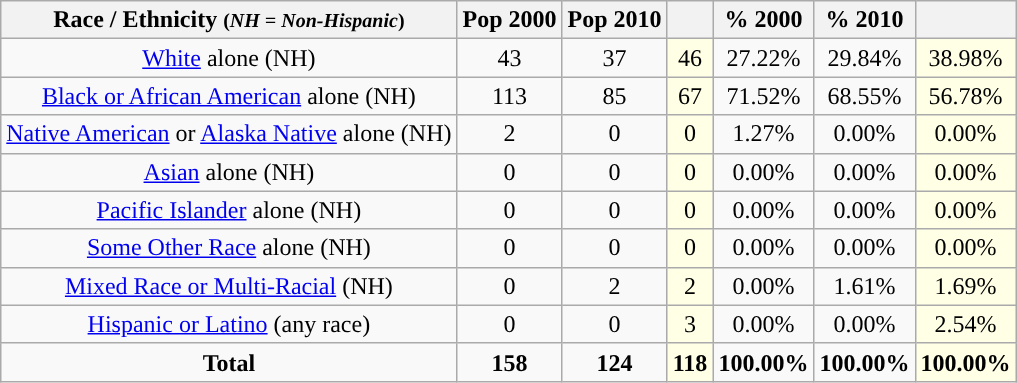<table class="wikitable"  style="text-align:center;">
<tr>
<th>Race / Ethnicity <small>(<em>NH = Non-Hispanic</em>)</small></th>
<th>Pop 2000</th>
<th>Pop 2010</th>
<th></th>
<th>% 2000</th>
<th>% 2010</th>
<th></th>
</tr>
<tr>
<td><a href='#'>White</a> alone (NH)</td>
<td>43</td>
<td>37</td>
<td style='background: #ffffe6;'>46</td>
<td>27.22%</td>
<td>29.84%</td>
<td style='background: #ffffe6;'>38.98%</td>
</tr>
<tr>
<td><a href='#'>Black or African American</a> alone (NH)</td>
<td>113</td>
<td>85</td>
<td style='background: #ffffe6;'>67</td>
<td>71.52%</td>
<td>68.55%</td>
<td style='background: #ffffe6;'>56.78%</td>
</tr>
<tr>
<td><a href='#'>Native American</a> or <a href='#'>Alaska Native</a> alone (NH)</td>
<td>2</td>
<td>0</td>
<td style='background: #ffffe6;'>0</td>
<td>1.27%</td>
<td>0.00%</td>
<td style='background: #ffffe6;'>0.00%</td>
</tr>
<tr>
<td><a href='#'>Asian</a> alone (NH)</td>
<td>0</td>
<td>0</td>
<td style='background: #ffffe6;'>0</td>
<td>0.00%</td>
<td>0.00%</td>
<td style='background: #ffffe6;'>0.00%</td>
</tr>
<tr>
<td><a href='#'>Pacific Islander</a> alone (NH)</td>
<td>0</td>
<td>0</td>
<td style='background: #ffffe6;'>0</td>
<td>0.00%</td>
<td>0.00%</td>
<td style='background: #ffffe6;'>0.00%</td>
</tr>
<tr>
<td><a href='#'>Some Other Race</a> alone (NH)</td>
<td>0</td>
<td>0</td>
<td style='background: #ffffe6;'>0</td>
<td>0.00%</td>
<td>0.00%</td>
<td style='background: #ffffe6;'>0.00%</td>
</tr>
<tr>
<td><a href='#'>Mixed Race or Multi-Racial</a> (NH)</td>
<td>0</td>
<td>2</td>
<td style='background: #ffffe6;'>2</td>
<td>0.00%</td>
<td>1.61%</td>
<td style='background: #ffffe6;'>1.69%</td>
</tr>
<tr>
<td><a href='#'>Hispanic or Latino</a> (any race)</td>
<td>0</td>
<td>0</td>
<td style='background: #ffffe6;'>3</td>
<td>0.00%</td>
<td>0.00%</td>
<td style='background: #ffffe6;'>2.54%</td>
</tr>
<tr>
<td><strong>Total</strong></td>
<td><strong>158</strong></td>
<td><strong>124</strong></td>
<td style='background: #ffffe6;'><strong>118</strong></td>
<td><strong>100.00%</strong></td>
<td><strong>100.00%</strong></td>
<td style='background: #ffffe6;'><strong>100.00%</strong></td>
</tr>
</table>
